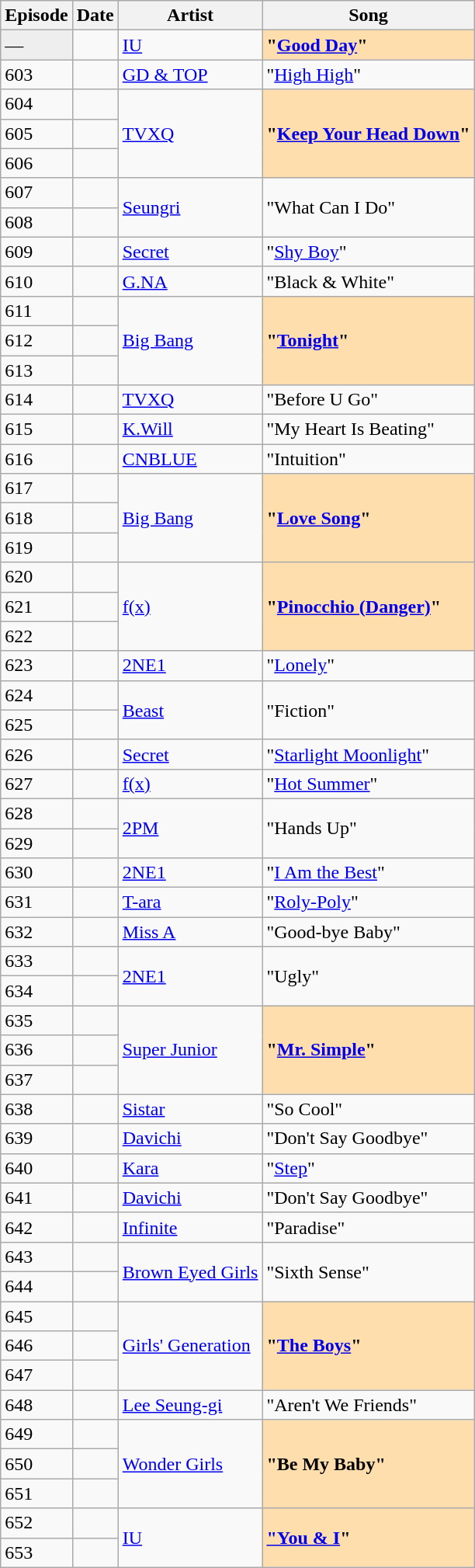<table class="sortable wikitable">
<tr>
<th>Episode</th>
<th>Date</th>
<th>Artist</th>
<th>Song</th>
</tr>
<tr>
<td style="background:#eee;">—</td>
<td></td>
<td><a href='#'>IU</a></td>
<td style="font-weight: bold; background: navajowhite;">"<a href='#'>Good Day</a>"</td>
</tr>
<tr>
<td>603</td>
<td></td>
<td><a href='#'>GD & TOP</a></td>
<td>"<a href='#'>High High</a>"</td>
</tr>
<tr>
<td>604</td>
<td></td>
<td rowspan="3"><a href='#'>TVXQ</a></td>
<td rowspan="3" style="font-weight: bold; background: navajowhite;">"<a href='#'>Keep Your Head Down</a>"</td>
</tr>
<tr>
<td>605</td>
<td></td>
</tr>
<tr>
<td>606</td>
<td></td>
</tr>
<tr>
<td>607</td>
<td></td>
<td rowspan="2"><a href='#'>Seungri</a></td>
<td rowspan="2">"What Can I Do"</td>
</tr>
<tr>
<td>608</td>
<td></td>
</tr>
<tr>
<td>609</td>
<td></td>
<td><a href='#'>Secret</a></td>
<td>"<a href='#'>Shy Boy</a>"</td>
</tr>
<tr>
<td>610</td>
<td></td>
<td><a href='#'>G.NA</a></td>
<td>"Black & White"</td>
</tr>
<tr>
<td>611</td>
<td></td>
<td rowspan="3"><a href='#'>Big Bang</a></td>
<td rowspan="3" style="font-weight: bold; background: navajowhite;">"<a href='#'>Tonight</a>"</td>
</tr>
<tr>
<td>612</td>
<td></td>
</tr>
<tr>
<td>613</td>
<td></td>
</tr>
<tr>
<td>614</td>
<td></td>
<td><a href='#'>TVXQ</a></td>
<td>"Before U Go"</td>
</tr>
<tr>
<td>615</td>
<td></td>
<td><a href='#'>K.Will</a></td>
<td>"My Heart Is Beating"</td>
</tr>
<tr>
<td>616</td>
<td></td>
<td><a href='#'>CNBLUE</a></td>
<td>"Intuition"</td>
</tr>
<tr>
<td>617</td>
<td></td>
<td rowspan="3"><a href='#'>Big Bang</a></td>
<td rowspan="3" style="font-weight: bold; background: navajowhite;">"<a href='#'>Love Song</a>"</td>
</tr>
<tr>
<td>618</td>
<td></td>
</tr>
<tr>
<td>619</td>
<td></td>
</tr>
<tr>
<td>620</td>
<td></td>
<td rowspan="3"><a href='#'>f(x)</a></td>
<td rowspan="3" style="font-weight: bold; background: navajowhite;">"<a href='#'>Pinocchio (Danger)</a>"</td>
</tr>
<tr>
<td>621</td>
<td></td>
</tr>
<tr>
<td>622</td>
<td></td>
</tr>
<tr>
<td>623</td>
<td></td>
<td><a href='#'>2NE1</a></td>
<td>"<a href='#'>Lonely</a>"</td>
</tr>
<tr>
<td>624</td>
<td></td>
<td rowspan="2"><a href='#'>Beast</a></td>
<td rowspan="2">"Fiction"</td>
</tr>
<tr>
<td>625</td>
<td></td>
</tr>
<tr>
<td>626</td>
<td></td>
<td><a href='#'>Secret</a></td>
<td>"<a href='#'>Starlight Moonlight</a>"</td>
</tr>
<tr>
<td>627</td>
<td></td>
<td><a href='#'>f(x)</a></td>
<td>"<a href='#'>Hot Summer</a>"</td>
</tr>
<tr>
<td>628</td>
<td></td>
<td rowspan="2"><a href='#'>2PM</a></td>
<td rowspan="2">"Hands Up"</td>
</tr>
<tr>
<td>629</td>
<td></td>
</tr>
<tr>
<td>630</td>
<td></td>
<td><a href='#'>2NE1</a></td>
<td>"<a href='#'>I Am the Best</a>"</td>
</tr>
<tr>
<td>631</td>
<td></td>
<td><a href='#'>T-ara</a></td>
<td>"<a href='#'>Roly-Poly</a>"</td>
</tr>
<tr>
<td>632</td>
<td></td>
<td><a href='#'>Miss A</a></td>
<td>"Good-bye Baby"</td>
</tr>
<tr>
<td>633</td>
<td></td>
<td rowspan="2"><a href='#'>2NE1</a></td>
<td rowspan="2">"Ugly"</td>
</tr>
<tr>
<td>634</td>
<td></td>
</tr>
<tr>
<td>635</td>
<td></td>
<td rowspan="3"><a href='#'>Super Junior</a></td>
<td rowspan="3" style="font-weight: bold; background: navajowhite;">"<a href='#'>Mr. Simple</a>"</td>
</tr>
<tr>
<td>636</td>
<td></td>
</tr>
<tr>
<td>637</td>
<td></td>
</tr>
<tr>
<td>638</td>
<td></td>
<td><a href='#'>Sistar</a></td>
<td>"So Cool"</td>
</tr>
<tr>
<td>639</td>
<td></td>
<td><a href='#'>Davichi</a></td>
<td>"Don't Say Goodbye"</td>
</tr>
<tr>
<td>640</td>
<td></td>
<td><a href='#'>Kara</a></td>
<td>"<a href='#'>Step</a>"</td>
</tr>
<tr>
<td>641</td>
<td></td>
<td><a href='#'>Davichi</a></td>
<td>"Don't Say Goodbye"</td>
</tr>
<tr>
<td>642</td>
<td></td>
<td><a href='#'>Infinite</a></td>
<td>"Paradise"</td>
</tr>
<tr>
<td>643</td>
<td></td>
<td rowspan="2"><a href='#'>Brown Eyed Girls</a></td>
<td rowspan="2">"Sixth Sense"</td>
</tr>
<tr>
<td>644</td>
<td></td>
</tr>
<tr>
<td>645</td>
<td></td>
<td rowspan="3"><a href='#'>Girls' Generation</a></td>
<td rowspan="3" style="font-weight: bold; background: navajowhite;">"<a href='#'>The Boys</a>"</td>
</tr>
<tr>
<td>646</td>
<td></td>
</tr>
<tr>
<td>647</td>
<td></td>
</tr>
<tr>
<td>648</td>
<td></td>
<td><a href='#'>Lee Seung-gi</a></td>
<td>"Aren't We Friends"</td>
</tr>
<tr>
<td>649</td>
<td></td>
<td rowspan="3"><a href='#'>Wonder Girls</a></td>
<td rowspan="3" style="font-weight: bold; background: navajowhite;">"Be My Baby"</td>
</tr>
<tr>
<td>650</td>
<td></td>
</tr>
<tr>
<td>651</td>
<td></td>
</tr>
<tr>
<td>652</td>
<td></td>
<td rowspan="2"><a href='#'>IU</a></td>
<td rowspan="2" style="font-weight: bold; background: navajowhite;"><a href='#'>"You & I</a>"</td>
</tr>
<tr>
<td>653</td>
<td></td>
</tr>
</table>
